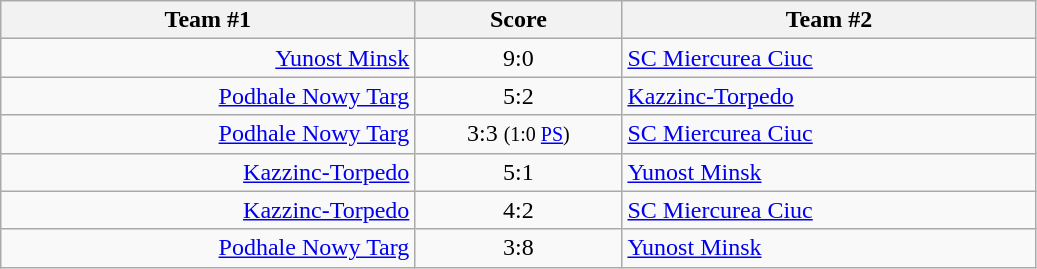<table class="wikitable" style="text-align: center;">
<tr>
<th width=22%>Team #1</th>
<th width=11%>Score</th>
<th width=22%>Team #2</th>
</tr>
<tr>
<td style="text-align: right;"><a href='#'>Yunost Minsk</a> </td>
<td>9:0</td>
<td style="text-align: left;"> <a href='#'>SC Miercurea Ciuc</a></td>
</tr>
<tr>
<td style="text-align: right;"><a href='#'>Podhale Nowy Targ</a> </td>
<td>5:2</td>
<td style="text-align: left;"> <a href='#'>Kazzinc-Torpedo</a></td>
</tr>
<tr>
<td style="text-align: right;"><a href='#'>Podhale Nowy Targ</a> </td>
<td>3:3 <small>(1:0 <a href='#'>PS</a>)</small></td>
<td style="text-align: left;"> <a href='#'>SC Miercurea Ciuc</a></td>
</tr>
<tr>
<td style="text-align: right;"><a href='#'>Kazzinc-Torpedo</a> </td>
<td>5:1</td>
<td style="text-align: left;"> <a href='#'>Yunost Minsk</a></td>
</tr>
<tr>
<td style="text-align: right;"><a href='#'>Kazzinc-Torpedo</a> </td>
<td>4:2</td>
<td style="text-align: left;"> <a href='#'>SC Miercurea Ciuc</a></td>
</tr>
<tr>
<td style="text-align: right;"><a href='#'>Podhale Nowy Targ</a> </td>
<td>3:8</td>
<td style="text-align: left;"> <a href='#'>Yunost Minsk</a></td>
</tr>
</table>
